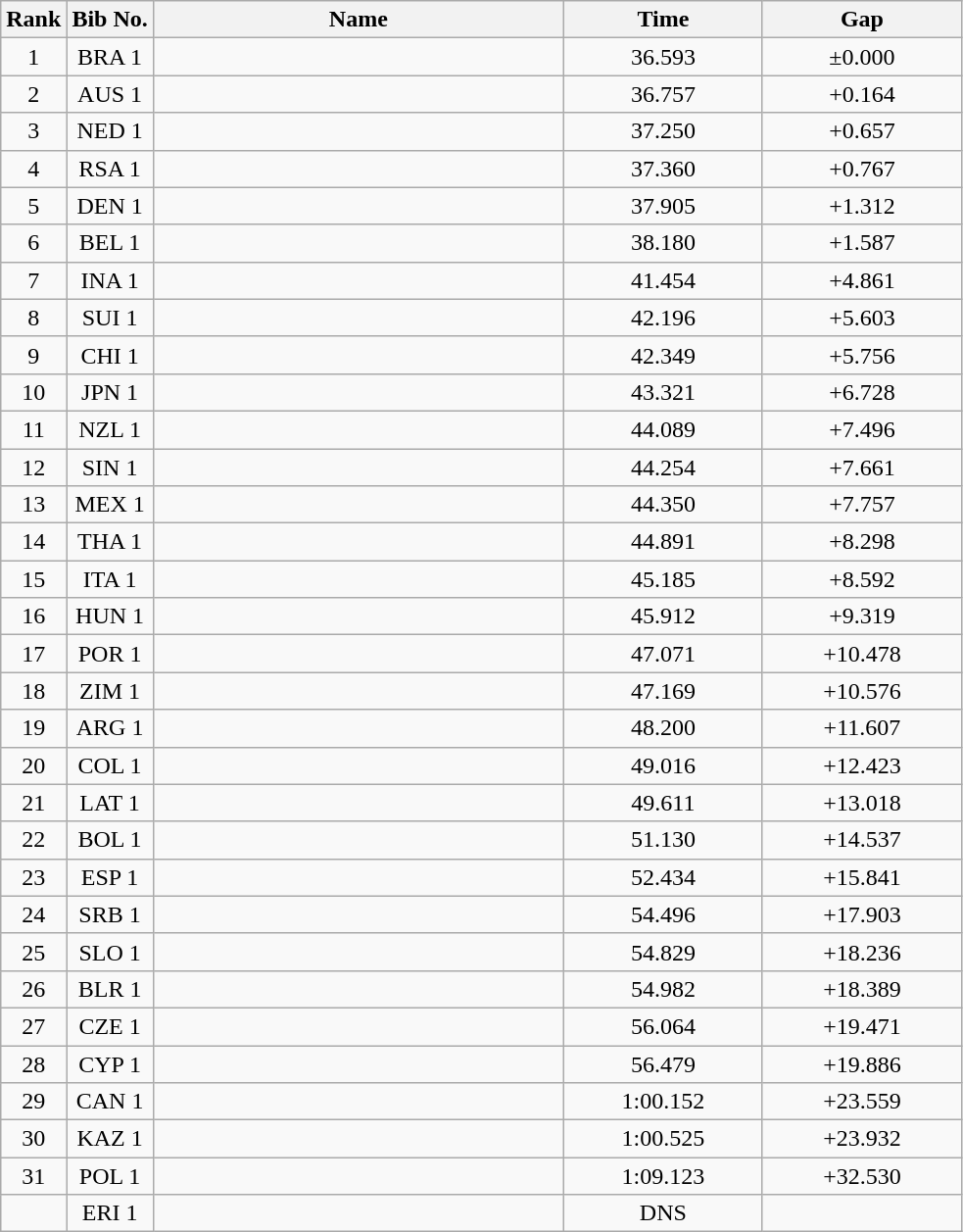<table class="wikitable" style="text-align:center">
<tr>
<th>Rank</th>
<th>Bib No.</th>
<th style="width:17em">Name</th>
<th style="width:8em">Time</th>
<th style="width:8em">Gap</th>
</tr>
<tr>
<td>1</td>
<td>BRA 1</td>
<td align=left></td>
<td>36.593</td>
<td>±0.000</td>
</tr>
<tr>
<td>2</td>
<td>AUS 1</td>
<td align=left></td>
<td>36.757</td>
<td>+0.164</td>
</tr>
<tr>
<td>3</td>
<td>NED 1</td>
<td align=left></td>
<td>37.250</td>
<td>+0.657</td>
</tr>
<tr>
<td>4</td>
<td>RSA 1</td>
<td align=left></td>
<td>37.360</td>
<td>+0.767</td>
</tr>
<tr>
<td>5</td>
<td>DEN 1</td>
<td align=left></td>
<td>37.905</td>
<td>+1.312</td>
</tr>
<tr>
<td>6</td>
<td>BEL 1</td>
<td align=left></td>
<td>38.180</td>
<td>+1.587</td>
</tr>
<tr>
<td>7</td>
<td>INA 1</td>
<td align=left></td>
<td>41.454</td>
<td>+4.861</td>
</tr>
<tr>
<td>8</td>
<td>SUI 1</td>
<td align=left></td>
<td>42.196</td>
<td>+5.603</td>
</tr>
<tr>
<td>9</td>
<td>CHI 1</td>
<td align=left></td>
<td>42.349</td>
<td>+5.756</td>
</tr>
<tr>
<td>10</td>
<td>JPN 1</td>
<td align=left></td>
<td>43.321</td>
<td>+6.728</td>
</tr>
<tr>
<td>11</td>
<td>NZL 1</td>
<td align=left></td>
<td>44.089</td>
<td>+7.496</td>
</tr>
<tr>
<td>12</td>
<td>SIN 1</td>
<td align=left></td>
<td>44.254</td>
<td>+7.661</td>
</tr>
<tr>
<td>13</td>
<td>MEX 1</td>
<td align=left></td>
<td>44.350</td>
<td>+7.757</td>
</tr>
<tr>
<td>14</td>
<td>THA 1</td>
<td align=left></td>
<td>44.891</td>
<td>+8.298</td>
</tr>
<tr>
<td>15</td>
<td>ITA 1</td>
<td align=left></td>
<td>45.185</td>
<td>+8.592</td>
</tr>
<tr>
<td>16</td>
<td>HUN 1</td>
<td align=left></td>
<td>45.912</td>
<td>+9.319</td>
</tr>
<tr>
<td>17</td>
<td>POR 1</td>
<td align=left></td>
<td>47.071</td>
<td>+10.478</td>
</tr>
<tr>
<td>18</td>
<td>ZIM 1</td>
<td align=left></td>
<td>47.169</td>
<td>+10.576</td>
</tr>
<tr>
<td>19</td>
<td>ARG 1</td>
<td align=left></td>
<td>48.200</td>
<td>+11.607</td>
</tr>
<tr>
<td>20</td>
<td>COL 1</td>
<td align=left></td>
<td>49.016</td>
<td>+12.423</td>
</tr>
<tr>
<td>21</td>
<td>LAT 1</td>
<td align=left></td>
<td>49.611</td>
<td>+13.018</td>
</tr>
<tr>
<td>22</td>
<td>BOL 1</td>
<td align=left></td>
<td>51.130</td>
<td>+14.537</td>
</tr>
<tr>
<td>23</td>
<td>ESP 1</td>
<td align=left></td>
<td>52.434</td>
<td>+15.841</td>
</tr>
<tr>
<td>24</td>
<td>SRB 1</td>
<td align=left></td>
<td>54.496</td>
<td>+17.903</td>
</tr>
<tr>
<td>25</td>
<td>SLO 1</td>
<td align=left></td>
<td>54.829</td>
<td>+18.236</td>
</tr>
<tr>
<td>26</td>
<td>BLR 1</td>
<td align=left></td>
<td>54.982</td>
<td>+18.389</td>
</tr>
<tr>
<td>27</td>
<td>CZE 1</td>
<td align=left></td>
<td>56.064</td>
<td>+19.471</td>
</tr>
<tr>
<td>28</td>
<td>CYP 1</td>
<td align=left></td>
<td>56.479</td>
<td>+19.886</td>
</tr>
<tr>
<td>29</td>
<td>CAN 1</td>
<td align=left></td>
<td>1:00.152</td>
<td>+23.559</td>
</tr>
<tr>
<td>30</td>
<td>KAZ 1</td>
<td align=left></td>
<td>1:00.525</td>
<td>+23.932</td>
</tr>
<tr>
<td>31</td>
<td>POL 1</td>
<td align=left></td>
<td>1:09.123</td>
<td>+32.530</td>
</tr>
<tr>
<td></td>
<td>ERI 1</td>
<td align=left></td>
<td>DNS</td>
<td></td>
</tr>
</table>
